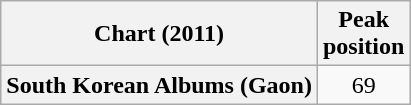<table class="wikitable sortable plainrowheaders">
<tr>
<th scope="col">Chart (2011)</th>
<th scope="col">Peak<br>position</th>
</tr>
<tr>
<th scope="row">South Korean Albums (Gaon)</th>
<td style="text-align:center;">69</td>
</tr>
</table>
